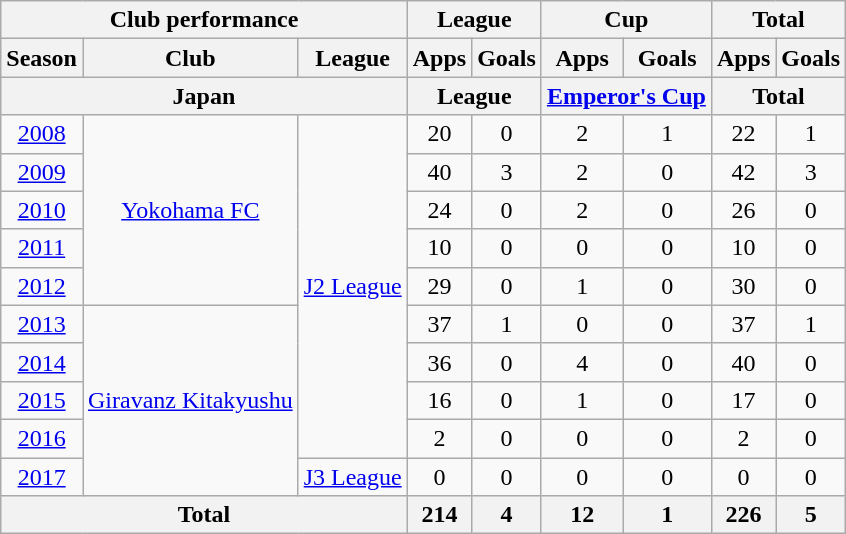<table class="wikitable" style="text-align:center;">
<tr>
<th colspan=3>Club performance</th>
<th colspan=2>League</th>
<th colspan=2>Cup</th>
<th colspan=2>Total</th>
</tr>
<tr>
<th>Season</th>
<th>Club</th>
<th>League</th>
<th>Apps</th>
<th>Goals</th>
<th>Apps</th>
<th>Goals</th>
<th>Apps</th>
<th>Goals</th>
</tr>
<tr>
<th colspan=3>Japan</th>
<th colspan=2>League</th>
<th colspan=2><a href='#'>Emperor's Cup</a></th>
<th colspan=2>Total</th>
</tr>
<tr>
<td><a href='#'>2008</a></td>
<td rowspan="5"><a href='#'>Yokohama FC</a></td>
<td rowspan="9"><a href='#'>J2 League</a></td>
<td>20</td>
<td>0</td>
<td>2</td>
<td>1</td>
<td>22</td>
<td>1</td>
</tr>
<tr>
<td><a href='#'>2009</a></td>
<td>40</td>
<td>3</td>
<td>2</td>
<td>0</td>
<td>42</td>
<td>3</td>
</tr>
<tr>
<td><a href='#'>2010</a></td>
<td>24</td>
<td>0</td>
<td>2</td>
<td>0</td>
<td>26</td>
<td>0</td>
</tr>
<tr>
<td><a href='#'>2011</a></td>
<td>10</td>
<td>0</td>
<td>0</td>
<td>0</td>
<td>10</td>
<td>0</td>
</tr>
<tr>
<td><a href='#'>2012</a></td>
<td>29</td>
<td>0</td>
<td>1</td>
<td>0</td>
<td>30</td>
<td>0</td>
</tr>
<tr>
<td><a href='#'>2013</a></td>
<td rowspan="5"><a href='#'>Giravanz Kitakyushu</a></td>
<td>37</td>
<td>1</td>
<td>0</td>
<td>0</td>
<td>37</td>
<td>1</td>
</tr>
<tr>
<td><a href='#'>2014</a></td>
<td>36</td>
<td>0</td>
<td>4</td>
<td>0</td>
<td>40</td>
<td>0</td>
</tr>
<tr>
<td><a href='#'>2015</a></td>
<td>16</td>
<td>0</td>
<td>1</td>
<td>0</td>
<td>17</td>
<td>0</td>
</tr>
<tr>
<td><a href='#'>2016</a></td>
<td>2</td>
<td>0</td>
<td>0</td>
<td>0</td>
<td>2</td>
<td>0</td>
</tr>
<tr>
<td><a href='#'>2017</a></td>
<td><a href='#'>J3 League</a></td>
<td>0</td>
<td>0</td>
<td>0</td>
<td>0</td>
<td>0</td>
<td>0</td>
</tr>
<tr>
<th colspan=3>Total</th>
<th>214</th>
<th>4</th>
<th>12</th>
<th>1</th>
<th>226</th>
<th>5</th>
</tr>
</table>
